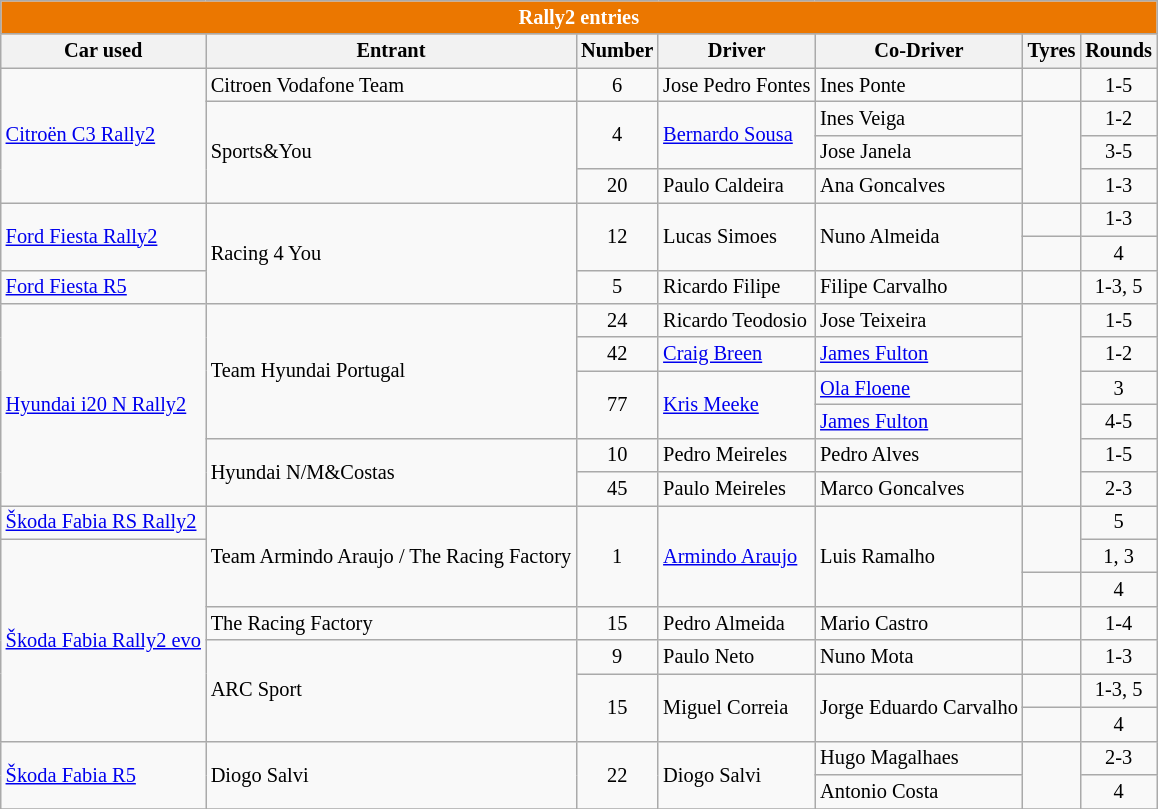<table class="wikitable" style="font-size: 85%">
<tr>
<th colspan="8" style="color:white; background-color:#eb7700;">Rally2 entries</th>
</tr>
<tr>
<th>Car used</th>
<th>Entrant</th>
<th>Number</th>
<th>Driver</th>
<th>Co-Driver</th>
<th>Tyres</th>
<th>Rounds</th>
</tr>
<tr>
<td rowspan="4"><a href='#'>Citroën C3 Rally2</a></td>
<td> Citroen Vodafone Team</td>
<td align="center">6</td>
<td> Jose Pedro Fontes</td>
<td> Ines Ponte</td>
<td align="center"></td>
<td align="center">1-5</td>
</tr>
<tr>
<td rowspan="3"> Sports&You</td>
<td rowspan="2" align="center">4</td>
<td rowspan="2"> <a href='#'>Bernardo Sousa</a></td>
<td> Ines Veiga</td>
<td rowspan="3" align="center"></td>
<td align="center">1-2</td>
</tr>
<tr>
<td> Jose Janela</td>
<td align="center">3-5</td>
</tr>
<tr>
<td align="center">20</td>
<td> Paulo Caldeira</td>
<td> Ana Goncalves</td>
<td align="center">1-3</td>
</tr>
<tr>
<td rowspan="2"><a href='#'>Ford Fiesta Rally2</a></td>
<td rowspan="3"> Racing 4 You</td>
<td rowspan="2" align="center">12</td>
<td rowspan="2"> Lucas Simoes</td>
<td rowspan="2"> Nuno Almeida</td>
<td align="center"></td>
<td align="center">1-3</td>
</tr>
<tr>
<td align="center"></td>
<td align="center">4</td>
</tr>
<tr>
<td><a href='#'>Ford Fiesta R5</a></td>
<td align="center">5</td>
<td> Ricardo Filipe</td>
<td> Filipe Carvalho</td>
<td align="center"></td>
<td align="center">1-3, 5</td>
</tr>
<tr>
<td rowspan="6"><a href='#'>Hyundai i20 N Rally2</a></td>
<td rowspan="4"> Team Hyundai Portugal</td>
<td align="center">24</td>
<td> Ricardo Teodosio</td>
<td> Jose Teixeira</td>
<td rowspan="6" align="center"></td>
<td align="center">1-5</td>
</tr>
<tr>
<td align="center">42</td>
<td> <a href='#'>Craig Breen</a></td>
<td> <a href='#'>James Fulton</a></td>
<td align="center">1-2</td>
</tr>
<tr>
<td rowspan="2" align="center">77</td>
<td rowspan="2"> <a href='#'>Kris Meeke</a></td>
<td> <a href='#'>Ola Floene</a></td>
<td align="center">3</td>
</tr>
<tr>
<td> <a href='#'>James Fulton</a></td>
<td align="center">4-5</td>
</tr>
<tr>
<td rowspan="2"> Hyundai N/M&Costas</td>
<td align="center">10</td>
<td> Pedro Meireles</td>
<td> Pedro Alves</td>
<td align="center">1-5</td>
</tr>
<tr>
<td align="center">45</td>
<td> Paulo Meireles</td>
<td> Marco Goncalves</td>
<td align="center">2-3</td>
</tr>
<tr>
<td><a href='#'>Škoda Fabia RS Rally2</a></td>
<td rowspan="3"> Team Armindo Araujo / The Racing Factory</td>
<td rowspan="3" align="center">1</td>
<td rowspan="3"> <a href='#'>Armindo Araujo</a></td>
<td rowspan="3"> Luis Ramalho</td>
<td rowspan="2" align="center"></td>
<td align="center">5</td>
</tr>
<tr>
<td rowspan="6"><a href='#'>Škoda Fabia Rally2 evo</a></td>
<td align="center">1, 3</td>
</tr>
<tr>
<td align="center"></td>
<td align="center">4</td>
</tr>
<tr>
<td> The Racing Factory</td>
<td align="center">15</td>
<td> Pedro Almeida</td>
<td> Mario Castro</td>
<td align="center"></td>
<td align="center">1-4</td>
</tr>
<tr>
<td rowspan="3"> ARC Sport</td>
<td align="center">9</td>
<td> Paulo Neto</td>
<td> Nuno Mota</td>
<td align="center"></td>
<td align="center">1-3</td>
</tr>
<tr>
<td rowspan="2" align="center">15</td>
<td rowspan="2"> Miguel Correia</td>
<td rowspan="2"> Jorge Eduardo Carvalho</td>
<td align="center"></td>
<td align="center">1-3, 5</td>
</tr>
<tr>
<td align="center"></td>
<td align="center">4</td>
</tr>
<tr>
<td rowspan="2"><a href='#'>Škoda Fabia R5</a></td>
<td rowspan="2"> Diogo Salvi</td>
<td rowspan="2" align="center">22</td>
<td rowspan="2"> Diogo Salvi</td>
<td> Hugo Magalhaes</td>
<td rowspan="2" align="center"></td>
<td align="center">2-3</td>
</tr>
<tr>
<td> Antonio Costa</td>
<td align="center">4</td>
</tr>
<tr>
</tr>
</table>
